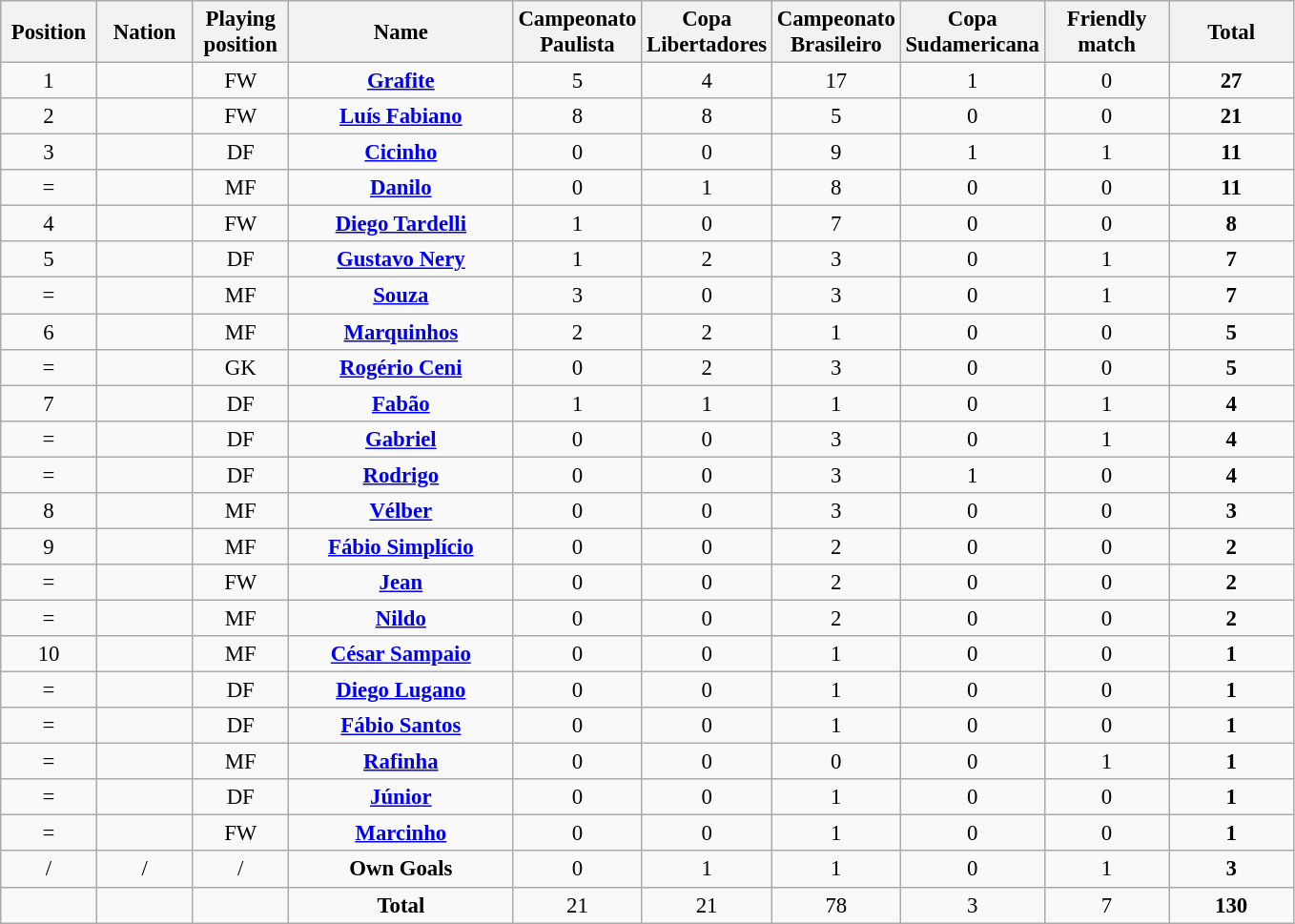<table class="wikitable" style="font-size: 95%; text-align: center;">
<tr>
<th width=60>Position</th>
<th width=60>Nation</th>
<th width=60>Playing position</th>
<th width=150>Name</th>
<th width=80>Campeonato Paulista</th>
<th width=80>Copa Libertadores</th>
<th width=80>Campeonato Brasileiro</th>
<th width=80>Copa Sudamericana</th>
<th width=80>Friendly match</th>
<th width=80>Total</th>
</tr>
<tr>
<td>1</td>
<td></td>
<td>FW</td>
<td><strong><a href='#'>Grafite</a></strong></td>
<td>5</td>
<td>4</td>
<td>17</td>
<td>1</td>
<td>0</td>
<td><strong>27</strong></td>
</tr>
<tr>
<td>2</td>
<td></td>
<td>FW</td>
<td><strong><a href='#'>Luís Fabiano</a></strong></td>
<td>8</td>
<td>8</td>
<td>5</td>
<td>0</td>
<td>0</td>
<td><strong>21</strong></td>
</tr>
<tr>
<td>3</td>
<td></td>
<td>DF</td>
<td><strong><a href='#'>Cicinho</a></strong></td>
<td>0</td>
<td>0</td>
<td>9</td>
<td>1</td>
<td>1</td>
<td><strong>11</strong></td>
</tr>
<tr>
<td>=</td>
<td></td>
<td>MF</td>
<td><strong><a href='#'>Danilo</a></strong></td>
<td>0</td>
<td>1</td>
<td>8</td>
<td>0</td>
<td>0</td>
<td><strong>11</strong></td>
</tr>
<tr>
<td>4</td>
<td></td>
<td>FW</td>
<td><strong><a href='#'>Diego Tardelli</a></strong></td>
<td>1</td>
<td>0</td>
<td>7</td>
<td>0</td>
<td>0</td>
<td><strong>8</strong></td>
</tr>
<tr>
<td>5</td>
<td></td>
<td>DF</td>
<td><strong><a href='#'>Gustavo Nery</a></strong></td>
<td>1</td>
<td>2</td>
<td>3</td>
<td>0</td>
<td>1</td>
<td><strong>7</strong></td>
</tr>
<tr>
<td>=</td>
<td></td>
<td>MF</td>
<td><strong><a href='#'>Souza</a></strong></td>
<td>3</td>
<td>0</td>
<td>3</td>
<td>0</td>
<td>1</td>
<td><strong>7</strong></td>
</tr>
<tr>
<td>6</td>
<td></td>
<td>MF</td>
<td><strong><a href='#'>Marquinhos</a></strong></td>
<td>2</td>
<td>2</td>
<td>1</td>
<td>0</td>
<td>0</td>
<td><strong>5</strong></td>
</tr>
<tr>
<td>=</td>
<td></td>
<td>GK</td>
<td><strong><a href='#'>Rogério Ceni</a></strong></td>
<td>0</td>
<td>2</td>
<td>3</td>
<td>0</td>
<td>0</td>
<td><strong>5</strong></td>
</tr>
<tr>
<td>7</td>
<td></td>
<td>DF</td>
<td><strong><a href='#'>Fabão</a></strong></td>
<td>1</td>
<td>1</td>
<td>1</td>
<td>0</td>
<td>1</td>
<td><strong>4</strong></td>
</tr>
<tr>
<td>=</td>
<td></td>
<td>DF</td>
<td><strong><a href='#'>Gabriel</a></strong></td>
<td>0</td>
<td>0</td>
<td>3</td>
<td>0</td>
<td>1</td>
<td><strong>4</strong></td>
</tr>
<tr>
<td>=</td>
<td></td>
<td>DF</td>
<td><strong><a href='#'>Rodrigo</a></strong></td>
<td>0</td>
<td>0</td>
<td>3</td>
<td>1</td>
<td>0</td>
<td><strong>4</strong></td>
</tr>
<tr>
<td>8</td>
<td></td>
<td>MF</td>
<td><strong><a href='#'>Vélber</a></strong></td>
<td>0</td>
<td>0</td>
<td>3</td>
<td>0</td>
<td>0</td>
<td><strong>3</strong></td>
</tr>
<tr>
<td>9</td>
<td></td>
<td>MF</td>
<td><strong><a href='#'>Fábio Simplício</a></strong></td>
<td>0</td>
<td>0</td>
<td>2</td>
<td>0</td>
<td>0</td>
<td><strong>2</strong></td>
</tr>
<tr>
<td>=</td>
<td></td>
<td>FW</td>
<td><strong><a href='#'>Jean</a></strong></td>
<td>0</td>
<td>0</td>
<td>2</td>
<td>0</td>
<td>0</td>
<td><strong>2</strong></td>
</tr>
<tr>
<td>=</td>
<td></td>
<td>MF</td>
<td><strong><a href='#'>Nildo</a></strong></td>
<td>0</td>
<td>0</td>
<td>2</td>
<td>0</td>
<td>0</td>
<td><strong>2</strong></td>
</tr>
<tr>
<td>10</td>
<td></td>
<td>MF</td>
<td><strong><a href='#'>César Sampaio</a></strong></td>
<td>0</td>
<td>0</td>
<td>1</td>
<td>0</td>
<td>0</td>
<td><strong>1</strong></td>
</tr>
<tr>
<td>=</td>
<td></td>
<td>DF</td>
<td><strong><a href='#'>Diego Lugano</a></strong></td>
<td>0</td>
<td>0</td>
<td>1</td>
<td>0</td>
<td>0</td>
<td><strong>1</strong></td>
</tr>
<tr>
<td>=</td>
<td></td>
<td>DF</td>
<td><strong><a href='#'>Fábio Santos</a></strong></td>
<td>0</td>
<td>0</td>
<td>1</td>
<td>0</td>
<td>0</td>
<td><strong>1</strong></td>
</tr>
<tr>
<td>=</td>
<td></td>
<td>MF</td>
<td><strong><a href='#'>Rafinha</a></strong></td>
<td>0</td>
<td>0</td>
<td>0</td>
<td>0</td>
<td>1</td>
<td><strong>1</strong></td>
</tr>
<tr>
<td>=</td>
<td></td>
<td>DF</td>
<td><strong><a href='#'>Júnior</a></strong></td>
<td>0</td>
<td>0</td>
<td>1</td>
<td>0</td>
<td>0</td>
<td><strong>1</strong></td>
</tr>
<tr>
<td>=</td>
<td></td>
<td>FW</td>
<td><strong><a href='#'>Marcinho</a></strong></td>
<td>0</td>
<td>0</td>
<td>1</td>
<td>0</td>
<td>0</td>
<td><strong>1</strong></td>
</tr>
<tr>
<td>/</td>
<td>/</td>
<td>/</td>
<td><strong>Own Goals</strong></td>
<td>0</td>
<td>1</td>
<td>1</td>
<td>0</td>
<td>1</td>
<td><strong>3</strong></td>
</tr>
<tr>
<td></td>
<td></td>
<td></td>
<td><strong>Total</strong></td>
<td>21</td>
<td>21</td>
<td>78</td>
<td>3</td>
<td>7</td>
<td><strong>130</strong></td>
</tr>
</table>
